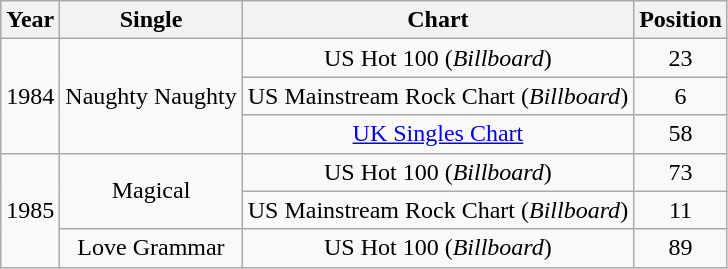<table class="wikitable" style="text-align:center">
<tr>
<th>Year</th>
<th>Single</th>
<th>Chart</th>
<th>Position</th>
</tr>
<tr>
<td rowspan="3">1984</td>
<td rowspan="3">Naughty Naughty</td>
<td>US Hot 100 (<em>Billboard</em>)</td>
<td>23</td>
</tr>
<tr>
<td>US Mainstream Rock Chart (<em>Billboard</em>)</td>
<td>6</td>
</tr>
<tr>
<td><a href='#'>UK Singles Chart</a></td>
<td>58</td>
</tr>
<tr>
<td rowspan="3">1985</td>
<td rowspan="2">Magical</td>
<td>US Hot 100 (<em>Billboard</em>)</td>
<td>73</td>
</tr>
<tr>
<td>US Mainstream Rock Chart (<em>Billboard</em>)</td>
<td>11</td>
</tr>
<tr>
<td>Love Grammar</td>
<td>US Hot 100 (<em>Billboard</em>)</td>
<td>89</td>
</tr>
</table>
